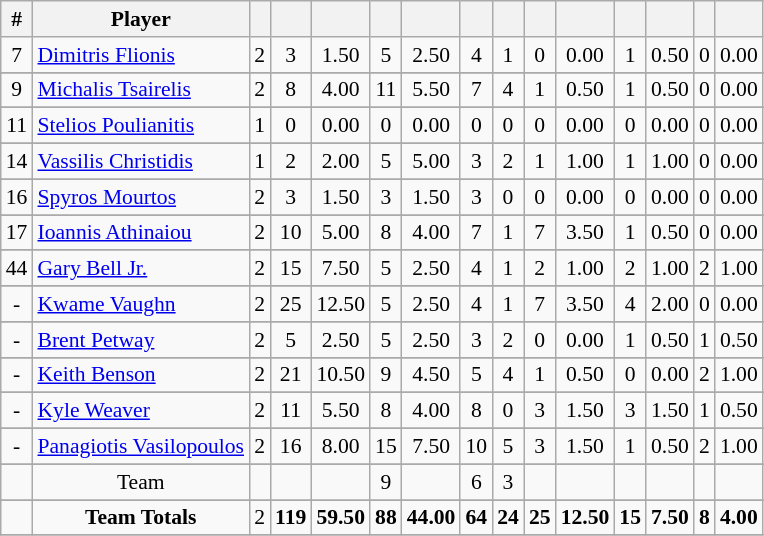<table class="wikitable sortable" style="font-size:90%; text-align:center;">
<tr>
<th>#</th>
<th>Player</th>
<th></th>
<th></th>
<th></th>
<th></th>
<th></th>
<th></th>
<th></th>
<th></th>
<th></th>
<th></th>
<th></th>
<th></th>
<th></th>
</tr>
<tr>
<td>7</td>
<td align="left"> <a href='#'>Dimitris Flionis</a></td>
<td>2</td>
<td>3</td>
<td>1.50</td>
<td>5</td>
<td>2.50</td>
<td>4</td>
<td>1</td>
<td>0</td>
<td>0.00</td>
<td>1</td>
<td>0.50</td>
<td>0</td>
<td>0.00</td>
</tr>
<tr>
</tr>
<tr>
<td>9</td>
<td align="left"> <a href='#'>Michalis Tsairelis</a></td>
<td>2</td>
<td>8</td>
<td>4.00</td>
<td>11</td>
<td>5.50</td>
<td>7</td>
<td>4</td>
<td>1</td>
<td>0.50</td>
<td>1</td>
<td>0.50</td>
<td>0</td>
<td>0.00</td>
</tr>
<tr>
</tr>
<tr>
<td>11</td>
<td align="left"> <a href='#'>Stelios Poulianitis</a></td>
<td>1</td>
<td>0</td>
<td>0.00</td>
<td>0</td>
<td>0.00</td>
<td>0</td>
<td>0</td>
<td>0</td>
<td>0.00</td>
<td>0</td>
<td>0.00</td>
<td>0</td>
<td>0.00</td>
</tr>
<tr>
</tr>
<tr>
<td>14</td>
<td align="left"> <a href='#'>Vassilis Christidis</a></td>
<td>1</td>
<td>2</td>
<td>2.00</td>
<td>5</td>
<td>5.00</td>
<td>3</td>
<td>2</td>
<td>1</td>
<td>1.00</td>
<td>1</td>
<td>1.00</td>
<td>0</td>
<td>0.00</td>
</tr>
<tr>
</tr>
<tr>
<td>16</td>
<td align="left"> <a href='#'>Spyros Mourtos</a></td>
<td>2</td>
<td>3</td>
<td>1.50</td>
<td>3</td>
<td>1.50</td>
<td>3</td>
<td>0</td>
<td>0</td>
<td>0.00</td>
<td>0</td>
<td>0.00</td>
<td>0</td>
<td>0.00</td>
</tr>
<tr>
</tr>
<tr>
<td>17</td>
<td align="left"> <a href='#'>Ioannis Athinaiou</a></td>
<td>2</td>
<td>10</td>
<td>5.00</td>
<td>8</td>
<td>4.00</td>
<td>7</td>
<td>1</td>
<td>7</td>
<td>3.50</td>
<td>1</td>
<td>0.50</td>
<td>0</td>
<td>0.00</td>
</tr>
<tr>
</tr>
<tr>
<td>44</td>
<td align="left"> <a href='#'>Gary Bell Jr.</a></td>
<td>2</td>
<td>15</td>
<td>7.50</td>
<td>5</td>
<td>2.50</td>
<td>4</td>
<td>1</td>
<td>2</td>
<td>1.00</td>
<td>2</td>
<td>1.00</td>
<td>2</td>
<td>1.00</td>
</tr>
<tr>
</tr>
<tr>
<td>-</td>
<td align="left"> <a href='#'>Kwame Vaughn</a></td>
<td>2</td>
<td>25</td>
<td>12.50</td>
<td>5</td>
<td>2.50</td>
<td>4</td>
<td>1</td>
<td>7</td>
<td>3.50</td>
<td>4</td>
<td>2.00</td>
<td>0</td>
<td>0.00</td>
</tr>
<tr>
</tr>
<tr>
<td>-</td>
<td align="left"> <a href='#'>Brent Petway</a></td>
<td>2</td>
<td>5</td>
<td>2.50</td>
<td>5</td>
<td>2.50</td>
<td>3</td>
<td>2</td>
<td>0</td>
<td>0.00</td>
<td>1</td>
<td>0.50</td>
<td>1</td>
<td>0.50</td>
</tr>
<tr>
</tr>
<tr>
<td>-</td>
<td align="left"> <a href='#'>Keith Benson</a></td>
<td>2</td>
<td>21</td>
<td>10.50</td>
<td>9</td>
<td>4.50</td>
<td>5</td>
<td>4</td>
<td>1</td>
<td>0.50</td>
<td>0</td>
<td>0.00</td>
<td>2</td>
<td>1.00</td>
</tr>
<tr>
</tr>
<tr>
<td>-</td>
<td align="left"> <a href='#'>Kyle Weaver</a></td>
<td>2</td>
<td>11</td>
<td>5.50</td>
<td>8</td>
<td>4.00</td>
<td>8</td>
<td>0</td>
<td>3</td>
<td>1.50</td>
<td>3</td>
<td>1.50</td>
<td>1</td>
<td>0.50</td>
</tr>
<tr>
</tr>
<tr>
<td>-</td>
<td align="left"> <a href='#'>Panagiotis Vasilopoulos</a></td>
<td>2</td>
<td>16</td>
<td>8.00</td>
<td>15</td>
<td>7.50</td>
<td>10</td>
<td>5</td>
<td>3</td>
<td>1.50</td>
<td>1</td>
<td>0.50</td>
<td>2</td>
<td>1.00</td>
</tr>
<tr>
</tr>
<tr>
<td></td>
<td>Team</td>
<td></td>
<td></td>
<td></td>
<td>9</td>
<td></td>
<td>6</td>
<td>3</td>
<td></td>
<td></td>
<td></td>
<td></td>
<td></td>
<td></td>
</tr>
<tr>
</tr>
<tr>
<td></td>
<td><strong>Team Totals</strong></td>
<td>2</td>
<td><strong>119</strong></td>
<td><strong>59.50</strong></td>
<td><strong>88</strong></td>
<td><strong>44.00</strong></td>
<td><strong>64</strong></td>
<td><strong>24</strong></td>
<td><strong>25</strong></td>
<td><strong>12.50</strong></td>
<td><strong>15</strong></td>
<td><strong>7.50</strong></td>
<td><strong>8</strong></td>
<td><strong>4.00</strong></td>
</tr>
<tr>
</tr>
</table>
